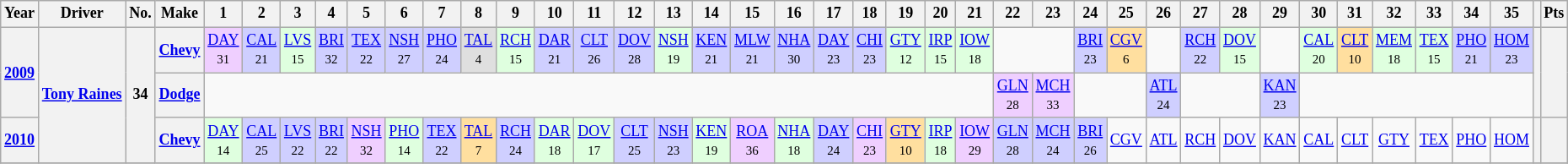<table class="wikitable" style="text-align:center; font-size:75%">
<tr>
<th>Year</th>
<th>Driver</th>
<th>No.</th>
<th>Make</th>
<th>1</th>
<th>2</th>
<th>3</th>
<th>4</th>
<th>5</th>
<th>6</th>
<th>7</th>
<th>8</th>
<th>9</th>
<th>10</th>
<th>11</th>
<th>12</th>
<th>13</th>
<th>14</th>
<th>15</th>
<th>16</th>
<th>17</th>
<th>18</th>
<th>19</th>
<th>20</th>
<th>21</th>
<th>22</th>
<th>23</th>
<th>24</th>
<th>25</th>
<th>26</th>
<th>27</th>
<th>28</th>
<th>29</th>
<th>30</th>
<th>31</th>
<th>32</th>
<th>33</th>
<th>34</th>
<th>35</th>
<th></th>
<th>Pts</th>
</tr>
<tr>
<th rowspan=2><a href='#'>2009</a></th>
<th rowspan=3><a href='#'>Tony Raines</a></th>
<th rowspan=3>34</th>
<th><a href='#'>Chevy</a></th>
<td style="background:#EFCFFF;"><a href='#'>DAY</a><br><small>31</small></td>
<td style="background:#CFCFFF;"><a href='#'>CAL</a><br><small>21</small></td>
<td style="background:#DFFFDF;"><a href='#'>LVS</a><br><small>15</small></td>
<td style="background:#CFCFFF;"><a href='#'>BRI</a><br><small>32</small></td>
<td style="background:#CFCFFF;"><a href='#'>TEX</a><br><small>22</small></td>
<td style="background:#CFCFFF;"><a href='#'>NSH</a><br><small>27</small></td>
<td style="background:#CFCFFF;"><a href='#'>PHO</a><br><small>24</small></td>
<td style="background:#DFDFDF;"><a href='#'>TAL</a><br><small>4</small></td>
<td style="background:#DFFFDF;"><a href='#'>RCH</a><br><small>15</small></td>
<td style="background:#CFCFFF;"><a href='#'>DAR</a><br><small>21</small></td>
<td style="background:#CFCFFF;"><a href='#'>CLT</a><br><small>26</small></td>
<td style="background:#CFCFFF;"><a href='#'>DOV</a><br><small>28</small></td>
<td style="background:#DFFFDF;"><a href='#'>NSH</a><br><small>19</small></td>
<td style="background:#CFCFFF;"><a href='#'>KEN</a><br><small>21</small></td>
<td style="background:#CFCFFF;"><a href='#'>MLW</a><br><small>21</small></td>
<td style="background:#CFCFFF;"><a href='#'>NHA</a><br><small>30</small></td>
<td style="background:#CFCFFF;"><a href='#'>DAY</a><br><small>23</small></td>
<td style="background:#CFCFFF;"><a href='#'>CHI</a><br><small>23</small></td>
<td style="background:#DFFFDF;"><a href='#'>GTY</a><br><small>12</small></td>
<td style="background:#DFFFDF;"><a href='#'>IRP</a><br><small>15</small></td>
<td style="background:#DFFFDF;"><a href='#'>IOW</a><br><small>18</small></td>
<td colspan=2></td>
<td style="background:#CFCFFF;"><a href='#'>BRI</a><br><small>23</small></td>
<td style="background:#FFDF9F;"><a href='#'>CGV</a><br><small>6</small></td>
<td></td>
<td style="background:#CFCFFF;"><a href='#'>RCH</a><br><small>22</small></td>
<td style="background:#DFFFDF;"><a href='#'>DOV</a><br><small>15</small></td>
<td></td>
<td style="background:#DFFFDF;"><a href='#'>CAL</a><br><small>20</small></td>
<td style="background:#FFDF9F;"><a href='#'>CLT</a><br><small>10</small></td>
<td style="background:#DFFFDF;"><a href='#'>MEM</a><br><small>18</small></td>
<td style="background:#DFFFDF;"><a href='#'>TEX</a><br><small>15</small></td>
<td style="background:#CFCFFF;"><a href='#'>PHO</a><br><small>21</small></td>
<td style="background:#CFCFFF;"><a href='#'>HOM</a><br><small>23</small></td>
<th rowspan=2></th>
<th rowspan=2></th>
</tr>
<tr>
<th><a href='#'>Dodge</a></th>
<td colspan=21></td>
<td style="background:#EFCFFF;"><a href='#'>GLN</a><br><small>28</small></td>
<td style="background:#EFCFFF;"><a href='#'>MCH</a><br><small>33</small></td>
<td colspan=2></td>
<td style="background:#CFCFFF;"><a href='#'>ATL</a><br><small>24</small></td>
<td colspan=2></td>
<td style="background:#CFCFFF;"><a href='#'>KAN</a><br><small>23</small></td>
<td colspan=6></td>
</tr>
<tr>
<th><a href='#'>2010</a></th>
<th><a href='#'>Chevy</a></th>
<td style="background:#DFFFDF;"><a href='#'>DAY</a><br><small>14</small></td>
<td style="background:#CFCFFF;"><a href='#'>CAL</a><br><small>25</small></td>
<td style="background:#CFCFFF;"><a href='#'>LVS</a><br><small>22</small></td>
<td style="background:#CFCFFF;"><a href='#'>BRI</a><br><small>22</small></td>
<td style="background:#EFCFFF;"><a href='#'>NSH</a><br><small>32</small></td>
<td style="background:#DFFFDF;"><a href='#'>PHO</a><br><small>14</small></td>
<td style="background:#CFCFFF;"><a href='#'>TEX</a><br><small>22</small></td>
<td style="background:#FFDF9F;"><a href='#'>TAL</a><br><small>7</small></td>
<td style="background:#CFCFFF;"><a href='#'>RCH</a><br><small>24</small></td>
<td style="background:#DFFFDF;"><a href='#'>DAR</a><br><small>18</small></td>
<td style="background:#DFFFDF;"><a href='#'>DOV</a><br><small>17</small></td>
<td style="background:#CFCFFF;"><a href='#'>CLT</a><br><small>25</small></td>
<td style="background:#CFCFFF;"><a href='#'>NSH</a><br><small>23</small></td>
<td style="background:#DFFFDF;"><a href='#'>KEN</a><br><small>19</small></td>
<td style="background:#EFCFFF;"><a href='#'>ROA</a><br><small>36</small></td>
<td style="background:#DFFFDF;"><a href='#'>NHA</a><br><small>18</small></td>
<td style="background:#CFCFFF;"><a href='#'>DAY</a><br><small>24</small></td>
<td style="background:#EFCFFF;"><a href='#'>CHI</a><br><small>23</small></td>
<td style="background:#FFDF9F;"><a href='#'>GTY</a><br><small>10</small></td>
<td style="background:#DFFFDF;"><a href='#'>IRP</a><br><small>18</small></td>
<td style="background:#EFCFFF;"><a href='#'>IOW</a><br><small>29</small></td>
<td style="background:#CFCFFF;"><a href='#'>GLN</a><br><small>28</small></td>
<td style="background:#CFCFFF;"><a href='#'>MCH</a><br><small>24</small></td>
<td style="background:#CFCFFF;"><a href='#'>BRI</a><br><small>26</small></td>
<td><a href='#'>CGV</a></td>
<td><a href='#'>ATL</a></td>
<td><a href='#'>RCH</a></td>
<td><a href='#'>DOV</a></td>
<td><a href='#'>KAN</a></td>
<td><a href='#'>CAL</a></td>
<td><a href='#'>CLT</a></td>
<td><a href='#'>GTY</a></td>
<td><a href='#'>TEX</a></td>
<td><a href='#'>PHO</a></td>
<td><a href='#'>HOM</a></td>
<th></th>
<th></th>
</tr>
<tr>
</tr>
</table>
